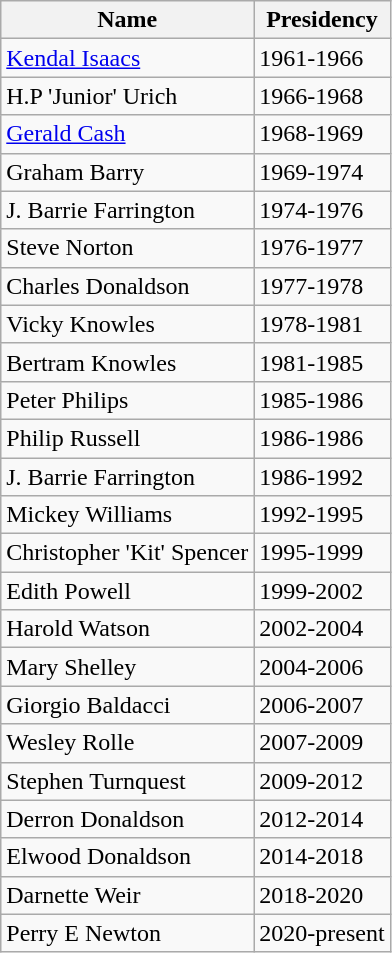<table class="wikitable">
<tr>
<th>Name</th>
<th>Presidency</th>
</tr>
<tr>
<td><a href='#'>Kendal Isaacs</a></td>
<td>1961-1966</td>
</tr>
<tr>
<td>H.P 'Junior' Urich</td>
<td>1966-1968</td>
</tr>
<tr>
<td><a href='#'>Gerald Cash</a></td>
<td>1968-1969</td>
</tr>
<tr>
<td>Graham Barry</td>
<td>1969-1974</td>
</tr>
<tr>
<td>J. Barrie Farrington</td>
<td>1974-1976</td>
</tr>
<tr>
<td>Steve Norton</td>
<td>1976-1977</td>
</tr>
<tr>
<td>Charles Donaldson</td>
<td>1977-1978</td>
</tr>
<tr>
<td>Vicky Knowles</td>
<td>1978-1981</td>
</tr>
<tr>
<td>Bertram Knowles</td>
<td>1981-1985</td>
</tr>
<tr>
<td>Peter Philips</td>
<td>1985-1986</td>
</tr>
<tr>
<td>Philip Russell</td>
<td>1986-1986</td>
</tr>
<tr>
<td>J. Barrie Farrington</td>
<td>1986-1992</td>
</tr>
<tr>
<td>Mickey Williams</td>
<td>1992-1995</td>
</tr>
<tr>
<td>Christopher 'Kit' Spencer</td>
<td>1995-1999</td>
</tr>
<tr>
<td>Edith Powell</td>
<td>1999-2002</td>
</tr>
<tr>
<td>Harold Watson</td>
<td>2002-2004</td>
</tr>
<tr>
<td>Mary Shelley</td>
<td>2004-2006</td>
</tr>
<tr>
<td>Giorgio Baldacci</td>
<td>2006-2007</td>
</tr>
<tr>
<td>Wesley Rolle</td>
<td>2007-2009</td>
</tr>
<tr>
<td>Stephen Turnquest</td>
<td>2009-2012</td>
</tr>
<tr>
<td>Derron Donaldson</td>
<td>2012-2014</td>
</tr>
<tr>
<td>Elwood Donaldson</td>
<td>2014-2018</td>
</tr>
<tr>
<td>Darnette Weir</td>
<td>2018-2020</td>
</tr>
<tr>
<td>Perry E Newton</td>
<td>2020-present</td>
</tr>
</table>
